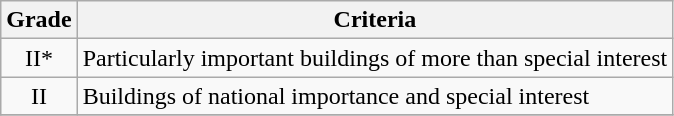<table class="wikitable" border="1">
<tr>
<th>Grade</th>
<th>Criteria</th>
</tr>
<tr>
<td align="center" >II*</td>
<td>Particularly important buildings of more than special interest</td>
</tr>
<tr>
<td align="center" >II</td>
<td>Buildings of national importance and special interest</td>
</tr>
<tr>
</tr>
</table>
